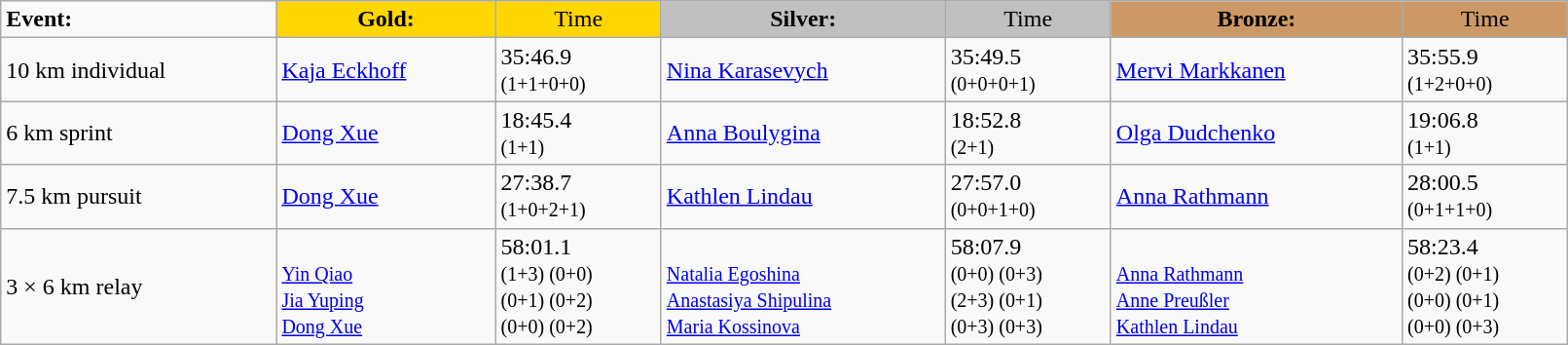<table class="wikitable" width=85%>
<tr>
<td><strong>Event:</strong></td>
<td style="text-align:center;background-color:gold;"><strong>Gold:</strong></td>
<td style="text-align:center;background-color:gold;">Time</td>
<td style="text-align:center;background-color:silver;"><strong>Silver:</strong></td>
<td style="text-align:center;background-color:silver;">Time</td>
<td style="text-align:center;background-color:#CC9966;"><strong>Bronze:</strong></td>
<td style="text-align:center;background-color:#CC9966;">Time</td>
</tr>
<tr>
<td>10 km individual<br><em></em></td>
<td><a href='#'>Kaja Eckhoff</a><br><small></small></td>
<td>35:46.9<br><small>(1+1+0+0)</small></td>
<td><a href='#'>Nina Karasevych</a><br><small></small></td>
<td>35:49.5 <br><small>(0+0+0+1)</small></td>
<td><a href='#'>Mervi Markkanen</a><br><small></small></td>
<td>35:55.9<br><small>(1+2+0+0)</small></td>
</tr>
<tr>
<td>6 km sprint<br><em></em></td>
<td><a href='#'>Dong Xue</a><br><small></small></td>
<td>18:45.4<br><small>(1+1)</small></td>
<td><a href='#'>Anna Boulygina</a><br><small></small></td>
<td>18:52.8 <br><small>(2+1)</small></td>
<td><a href='#'>Olga Dudchenko</a><br><small></small></td>
<td>19:06.8 <br><small>(1+1)</small></td>
</tr>
<tr>
<td>7.5 km pursuit<br><em></em></td>
<td><a href='#'>Dong Xue</a><br><small></small></td>
<td>27:38.7 <br><small>(1+0+2+1)</small></td>
<td><a href='#'>Kathlen Lindau</a><br><small></small></td>
<td>27:57.0<br><small>(0+0+1+0)</small></td>
<td><a href='#'>Anna Rathmann</a><br><small></small></td>
<td>28:00.5<br><small>(0+1+1+0)</small></td>
</tr>
<tr>
<td>3 × 6 km relay<br><em></em></td>
<td>  <br><small><a href='#'>Yin Qiao</a> <br> <a href='#'>Jia Yuping</a> <br> <a href='#'>Dong Xue</a></small></td>
<td>58:01.1<br><small>(1+3) (0+0)<br>(0+1) (0+2)<br>(0+0) (0+2)</small></td>
<td>  <br><small> <a href='#'>Natalia Egoshina</a> <br> <a href='#'>Anastasiya Shipulina</a> <br> <a href='#'>Maria Kossinova</a></small></td>
<td>58:07.9<br><small>(0+0) (0+3)<br>(2+3) (0+1)<br>(0+3) (0+3)</small></td>
<td>  <br><small><a href='#'>Anna Rathmann</a> <br> <a href='#'>Anne Preußler</a> <br> <a href='#'>Kathlen Lindau</a></small></td>
<td>58:23.4<br><small>(0+2) (0+1)<br>(0+0) (0+1)<br>(0+0) (0+3)</small></td>
</tr>
</table>
